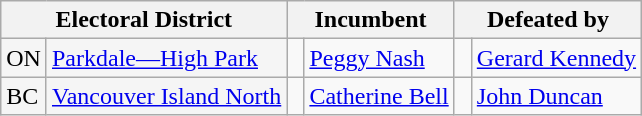<table class="wikitable">
<tr>
<th colspan=2>Electoral District</th>
<th colspan=2>Incumbent</th>
<th colspan=2>Defeated by</th>
</tr>
<tr>
<td style="background:whitesmoke;">ON</td>
<td style="background:whitesmoke;"><a href='#'>Parkdale—High Park</a></td>
<td> </td>
<td><a href='#'>Peggy Nash</a></td>
<td> </td>
<td><a href='#'>Gerard Kennedy</a></td>
</tr>
<tr>
<td style="background:whitesmoke;">BC</td>
<td style="background:whitesmoke;"><a href='#'>Vancouver Island North</a></td>
<td> </td>
<td><a href='#'>Catherine Bell</a></td>
<td> </td>
<td><a href='#'>John Duncan</a></td>
</tr>
</table>
